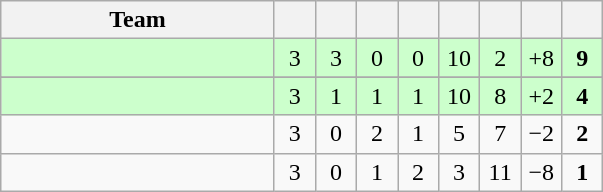<table class="wikitable" style="text-align: center;">
<tr>
<th width=175>Team</th>
<th width=20></th>
<th width=20></th>
<th width=20></th>
<th width=20></th>
<th width=20></th>
<th width=20></th>
<th width=20></th>
<th width=20></th>
</tr>
<tr bgcolor="#ccffcc">
<td style="text-align:left;"></td>
<td>3</td>
<td>3</td>
<td>0</td>
<td>0</td>
<td>10</td>
<td>2</td>
<td>+8</td>
<td><strong>9</strong></td>
</tr>
<tr align=center>
</tr>
<tr bgcolor="#ccffcc">
<td style="text-align:left;"><em></em></td>
<td>3</td>
<td>1</td>
<td>1</td>
<td>1</td>
<td>10</td>
<td>8</td>
<td>+2</td>
<td><strong>4</strong></td>
</tr>
<tr align=center>
<td style="text-align:left;"></td>
<td>3</td>
<td>0</td>
<td>2</td>
<td>1</td>
<td>5</td>
<td>7</td>
<td>−2</td>
<td><strong>2</strong></td>
</tr>
<tr align=center>
<td style="text-align:left;"></td>
<td>3</td>
<td>0</td>
<td>1</td>
<td>2</td>
<td>3</td>
<td>11</td>
<td>−8</td>
<td><strong>1</strong></td>
</tr>
</table>
